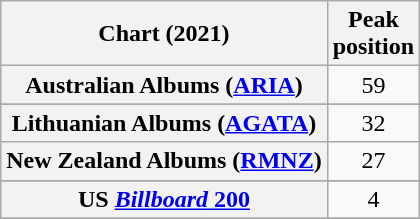<table class="wikitable sortable plainrowheaders" style="text-align:center">
<tr>
<th scope="col">Chart (2021)</th>
<th scope="col">Peak<br>position</th>
</tr>
<tr>
<th scope="row">Australian Albums (<a href='#'>ARIA</a>)</th>
<td>59</td>
</tr>
<tr>
</tr>
<tr>
</tr>
<tr>
</tr>
<tr>
</tr>
<tr>
</tr>
<tr>
</tr>
<tr>
</tr>
<tr>
<th scope="row">Lithuanian Albums (<a href='#'>AGATA</a>)</th>
<td>32</td>
</tr>
<tr>
<th scope="row">New Zealand Albums (<a href='#'>RMNZ</a>)</th>
<td>27</td>
</tr>
<tr>
</tr>
<tr>
</tr>
<tr>
</tr>
<tr>
<th scope="row">US <a href='#'><em>Billboard</em> 200</a></th>
<td>4</td>
</tr>
<tr>
</tr>
</table>
